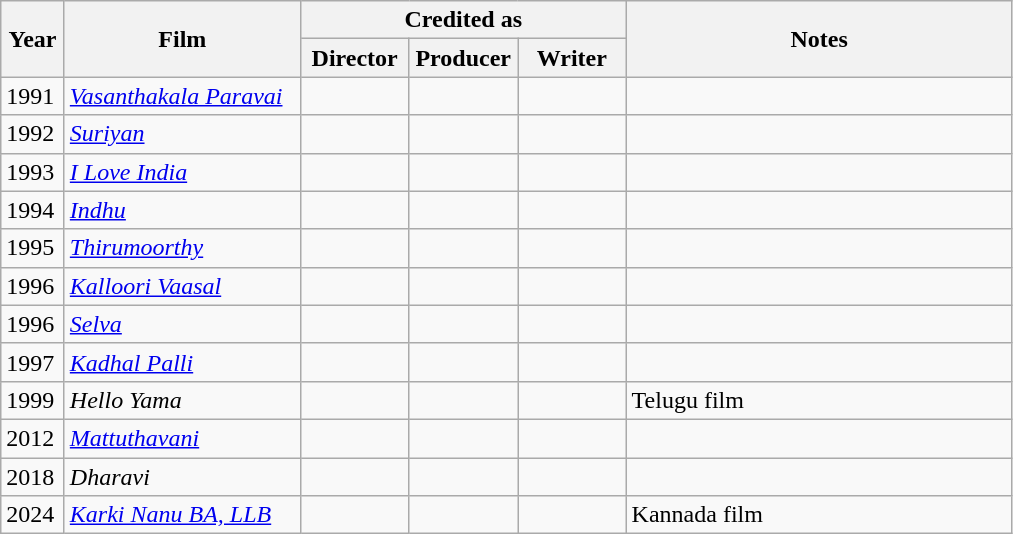<table class="wikitable sortable">
<tr>
<th rowspan="2" style="width:35px;">Year</th>
<th rowspan="2" style="width:150px;">Film</th>
<th colspan="3" style="width:195px;">Credited as</th>
<th rowspan="2"  style="text-align:center; width:250px;" class="unsortable">Notes</th>
</tr>
<tr>
<th style="width:65px;">Director</th>
<th width=65>Producer</th>
<th width=65>Writer</th>
</tr>
<tr>
<td>1991</td>
<td><em><a href='#'>Vasanthakala Paravai</a></em></td>
<td style="text-align:center;"></td>
<td style="text-align:center;"></td>
<td style="text-align:center;"></td>
<td></td>
</tr>
<tr>
<td>1992</td>
<td><em><a href='#'>Suriyan</a></em></td>
<td style="text-align:center;"></td>
<td style="text-align:center;"></td>
<td style="text-align:center;"></td>
<td></td>
</tr>
<tr>
<td>1993</td>
<td><em><a href='#'>I Love India</a></em></td>
<td style="text-align:center;"></td>
<td style="text-align:center;"></td>
<td style="text-align:center;"></td>
<td></td>
</tr>
<tr>
<td>1994</td>
<td><em><a href='#'>Indhu</a></em></td>
<td style="text-align:center;"></td>
<td style="text-align:center;"></td>
<td style="text-align:center;"></td>
<td></td>
</tr>
<tr>
<td>1995</td>
<td><em><a href='#'>Thirumoorthy</a></em></td>
<td style="text-align:center;"></td>
<td style="text-align:center;"></td>
<td style="text-align:center;"></td>
<td></td>
</tr>
<tr>
<td>1996</td>
<td><em><a href='#'>Kalloori Vaasal</a></em></td>
<td style="text-align:center;"></td>
<td style="text-align:center;"></td>
<td style="text-align:center;"></td>
<td></td>
</tr>
<tr>
<td>1996</td>
<td><em><a href='#'>Selva</a></em></td>
<td style="text-align:center;"></td>
<td style="text-align:center;"></td>
<td style="text-align:center;"></td>
<td></td>
</tr>
<tr>
<td>1997</td>
<td><em><a href='#'>Kadhal Palli</a></em></td>
<td style="text-align:center;"></td>
<td style="text-align:center;"></td>
<td style="text-align:center;"></td>
<td></td>
</tr>
<tr>
<td>1999</td>
<td><em>Hello Yama</em></td>
<td style="text-align:center;"></td>
<td style="text-align:center;"></td>
<td style="text-align:center;"></td>
<td>Telugu film</td>
</tr>
<tr>
<td>2012</td>
<td><em><a href='#'>Mattuthavani</a></em></td>
<td style="text-align:center;"></td>
<td style="text-align:center;"></td>
<td style="text-align:center;"></td>
<td></td>
</tr>
<tr>
<td>2018</td>
<td><em>Dharavi</em></td>
<td style="text-align:center;"></td>
<td style="text-align:center;"></td>
<td style="text-align:center;"></td>
<td></td>
</tr>
<tr>
<td>2024</td>
<td><em><a href='#'>Karki Nanu BA, LLB</a></em></td>
<td style="text-align:center;"></td>
<td style="text-align:center;"></td>
<td style="text-align:center;"></td>
<td>Kannada film</td>
</tr>
</table>
